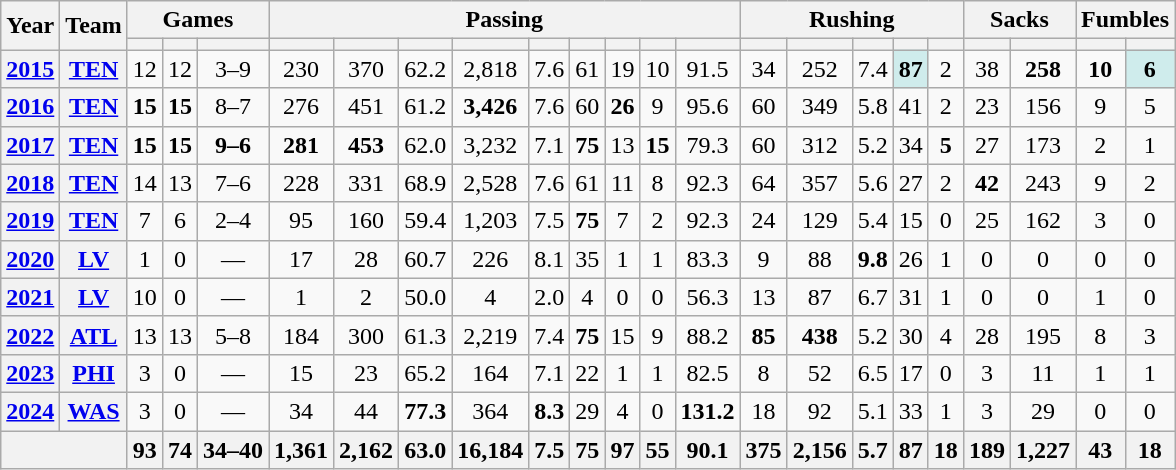<table class="wikitable" style="text-align:center;">
<tr>
<th rowspan="2">Year</th>
<th rowspan="2">Team</th>
<th colspan="3">Games</th>
<th colspan="9">Passing</th>
<th colspan="5">Rushing</th>
<th colspan="2">Sacks</th>
<th colspan="2">Fumbles</th>
</tr>
<tr>
<th></th>
<th></th>
<th></th>
<th></th>
<th></th>
<th></th>
<th></th>
<th></th>
<th></th>
<th></th>
<th></th>
<th></th>
<th></th>
<th></th>
<th></th>
<th></th>
<th></th>
<th></th>
<th></th>
<th></th>
<th></th>
</tr>
<tr>
<th><a href='#'>2015</a></th>
<th><a href='#'>TEN</a></th>
<td>12</td>
<td>12</td>
<td>3–9</td>
<td>230</td>
<td>370</td>
<td>62.2</td>
<td>2,818</td>
<td>7.6</td>
<td>61</td>
<td>19</td>
<td>10</td>
<td>91.5</td>
<td>34</td>
<td>252</td>
<td>7.4</td>
<td style="background:#cfecec;"><strong>87</strong></td>
<td>2</td>
<td>38</td>
<td><strong>258</strong></td>
<td><strong>10</strong></td>
<td style="background:#cfecec;"><strong>6</strong></td>
</tr>
<tr>
<th><a href='#'>2016</a></th>
<th><a href='#'>TEN</a></th>
<td><strong>15</strong></td>
<td><strong>15</strong></td>
<td>8–7</td>
<td>276</td>
<td>451</td>
<td>61.2</td>
<td><strong>3,426</strong></td>
<td>7.6</td>
<td>60</td>
<td><strong>26</strong></td>
<td>9</td>
<td>95.6</td>
<td>60</td>
<td>349</td>
<td>5.8</td>
<td>41</td>
<td>2</td>
<td>23</td>
<td>156</td>
<td>9</td>
<td>5</td>
</tr>
<tr>
<th><a href='#'>2017</a></th>
<th><a href='#'>TEN</a></th>
<td><strong>15</strong></td>
<td><strong>15</strong></td>
<td><strong>9–6</strong></td>
<td><strong>281</strong></td>
<td><strong>453</strong></td>
<td>62.0</td>
<td>3,232</td>
<td>7.1</td>
<td><strong>75</strong></td>
<td>13</td>
<td><strong>15</strong></td>
<td>79.3</td>
<td>60</td>
<td>312</td>
<td>5.2</td>
<td>34</td>
<td><strong>5</strong></td>
<td>27</td>
<td>173</td>
<td>2</td>
<td>1</td>
</tr>
<tr>
<th><a href='#'>2018</a></th>
<th><a href='#'>TEN</a></th>
<td>14</td>
<td>13</td>
<td>7–6</td>
<td>228</td>
<td>331</td>
<td>68.9</td>
<td>2,528</td>
<td>7.6</td>
<td>61</td>
<td>11</td>
<td>8</td>
<td>92.3</td>
<td>64</td>
<td>357</td>
<td>5.6</td>
<td>27</td>
<td>2</td>
<td><strong>42</strong></td>
<td>243</td>
<td>9</td>
<td>2</td>
</tr>
<tr>
<th><a href='#'>2019</a></th>
<th><a href='#'>TEN</a></th>
<td>7</td>
<td>6</td>
<td>2–4</td>
<td>95</td>
<td>160</td>
<td>59.4</td>
<td>1,203</td>
<td>7.5</td>
<td><strong>75</strong></td>
<td>7</td>
<td>2</td>
<td>92.3</td>
<td>24</td>
<td>129</td>
<td>5.4</td>
<td>15</td>
<td>0</td>
<td>25</td>
<td>162</td>
<td>3</td>
<td>0</td>
</tr>
<tr>
<th><a href='#'>2020</a></th>
<th><a href='#'>LV</a></th>
<td>1</td>
<td>0</td>
<td>—</td>
<td>17</td>
<td>28</td>
<td>60.7</td>
<td>226</td>
<td>8.1</td>
<td>35</td>
<td>1</td>
<td>1</td>
<td>83.3</td>
<td>9</td>
<td>88</td>
<td><strong>9.8</strong></td>
<td>26</td>
<td>1</td>
<td>0</td>
<td>0</td>
<td>0</td>
<td>0</td>
</tr>
<tr>
<th><a href='#'>2021</a></th>
<th><a href='#'>LV</a></th>
<td>10</td>
<td>0</td>
<td>—</td>
<td>1</td>
<td>2</td>
<td>50.0</td>
<td>4</td>
<td>2.0</td>
<td>4</td>
<td>0</td>
<td>0</td>
<td>56.3</td>
<td>13</td>
<td>87</td>
<td>6.7</td>
<td>31</td>
<td>1</td>
<td>0</td>
<td>0</td>
<td>1</td>
<td>0</td>
</tr>
<tr>
<th><a href='#'>2022</a></th>
<th><a href='#'>ATL</a></th>
<td>13</td>
<td>13</td>
<td>5–8</td>
<td>184</td>
<td>300</td>
<td>61.3</td>
<td>2,219</td>
<td>7.4</td>
<td><strong>75</strong></td>
<td>15</td>
<td>9</td>
<td>88.2</td>
<td><strong>85</strong></td>
<td><strong>438</strong></td>
<td>5.2</td>
<td>30</td>
<td>4</td>
<td>28</td>
<td>195</td>
<td>8</td>
<td>3</td>
</tr>
<tr>
<th><a href='#'>2023</a></th>
<th><a href='#'>PHI</a></th>
<td>3</td>
<td>0</td>
<td>—</td>
<td>15</td>
<td>23</td>
<td>65.2</td>
<td>164</td>
<td>7.1</td>
<td>22</td>
<td>1</td>
<td>1</td>
<td>82.5</td>
<td>8</td>
<td>52</td>
<td>6.5</td>
<td>17</td>
<td>0</td>
<td>3</td>
<td>11</td>
<td>1</td>
<td>1</td>
</tr>
<tr>
<th><a href='#'>2024</a></th>
<th><a href='#'>WAS</a></th>
<td>3</td>
<td>0</td>
<td>—</td>
<td>34</td>
<td>44</td>
<td><strong>77.3</strong></td>
<td>364</td>
<td><strong>8.3</strong></td>
<td>29</td>
<td>4</td>
<td>0</td>
<td><strong>131.2</strong></td>
<td>18</td>
<td>92</td>
<td>5.1</td>
<td>33</td>
<td>1</td>
<td>3</td>
<td>29</td>
<td>0</td>
<td>0</td>
</tr>
<tr>
<th colspan="2"></th>
<th>93</th>
<th>74</th>
<th>34–40</th>
<th>1,361</th>
<th>2,162</th>
<th>63.0</th>
<th>16,184</th>
<th>7.5</th>
<th>75</th>
<th>97</th>
<th>55</th>
<th>90.1</th>
<th>375</th>
<th>2,156</th>
<th>5.7</th>
<th>87</th>
<th>18</th>
<th>189</th>
<th>1,227</th>
<th>43</th>
<th>18</th>
</tr>
</table>
